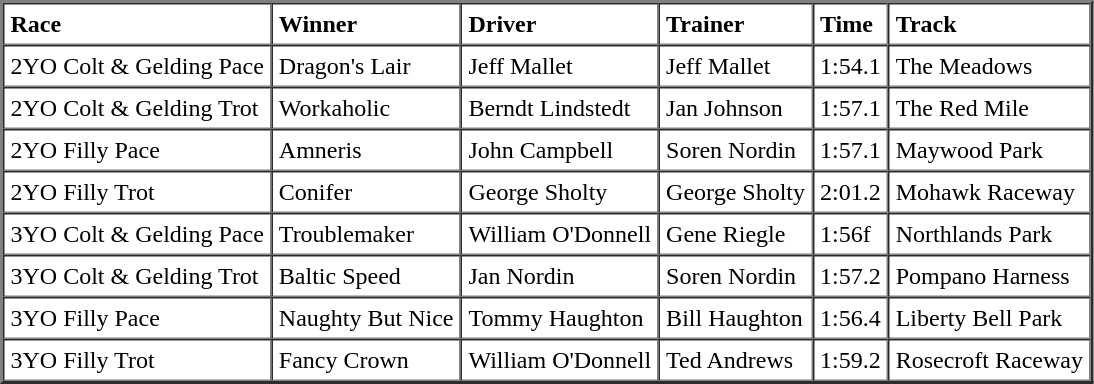<table cellspacing="0" cellpadding="4" border="2">
<tr>
<td><strong>Race</strong></td>
<td><strong>Winner</strong></td>
<td><strong>Driver</strong></td>
<td><strong>Trainer</strong></td>
<td><strong>Time</strong></td>
<td><strong>Track</strong></td>
</tr>
<tr>
<td>2YO Colt & Gelding Pace</td>
<td>Dragon's Lair</td>
<td>Jeff Mallet</td>
<td>Jeff Mallet</td>
<td>1:54.1</td>
<td>The Meadows</td>
</tr>
<tr>
<td>2YO Colt & Gelding Trot</td>
<td>Workaholic</td>
<td>Berndt Lindstedt</td>
<td>Jan Johnson</td>
<td>1:57.1</td>
<td>The Red Mile</td>
</tr>
<tr>
<td>2YO Filly Pace</td>
<td>Amneris</td>
<td>John Campbell</td>
<td>Soren Nordin</td>
<td>1:57.1</td>
<td>Maywood Park</td>
</tr>
<tr>
<td>2YO Filly Trot</td>
<td>Conifer</td>
<td>George Sholty</td>
<td>George Sholty</td>
<td>2:01.2</td>
<td>Mohawk Raceway</td>
</tr>
<tr>
<td>3YO Colt & Gelding Pace</td>
<td>Troublemaker</td>
<td>William O'Donnell</td>
<td>Gene Riegle</td>
<td>1:56f</td>
<td>Northlands Park</td>
</tr>
<tr>
<td>3YO Colt & Gelding Trot</td>
<td>Baltic Speed</td>
<td>Jan Nordin</td>
<td>Soren Nordin</td>
<td>1:57.2</td>
<td>Pompano Harness</td>
</tr>
<tr>
<td>3YO Filly Pace</td>
<td>Naughty But Nice</td>
<td>Tommy Haughton</td>
<td>Bill Haughton</td>
<td>1:56.4</td>
<td>Liberty Bell Park</td>
</tr>
<tr>
<td>3YO Filly Trot</td>
<td>Fancy Crown</td>
<td>William O'Donnell</td>
<td>Ted Andrews</td>
<td>1:59.2</td>
<td>Rosecroft Raceway</td>
</tr>
</table>
